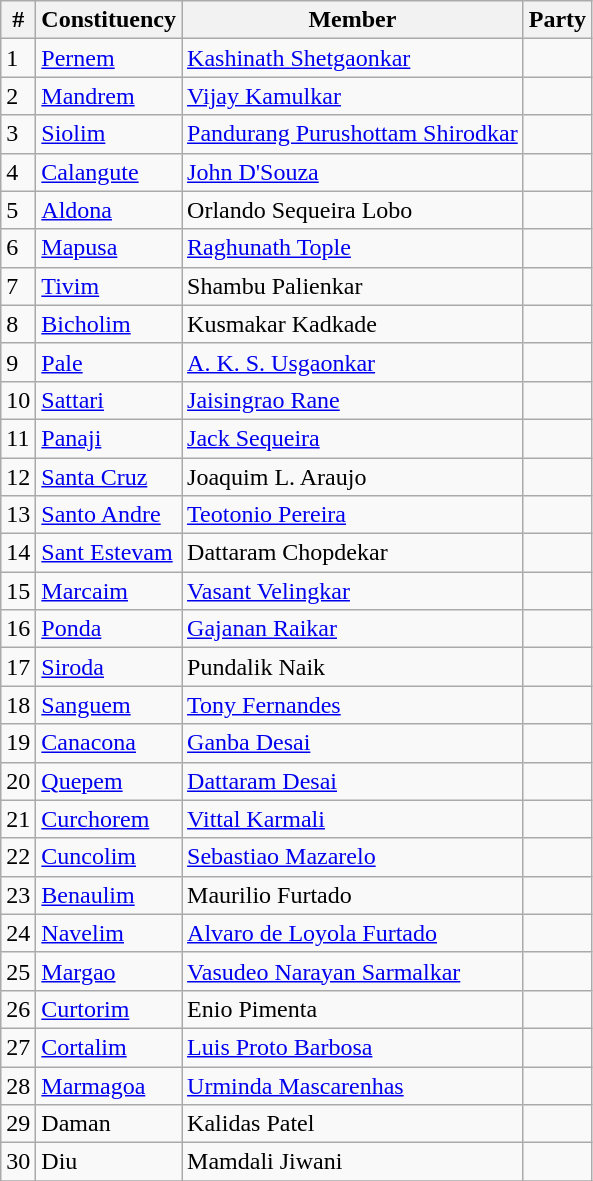<table class="wikitable sortable">
<tr>
<th>#</th>
<th>Constituency</th>
<th>Member</th>
<th colspan=2>Party</th>
</tr>
<tr>
<td>1</td>
<td><a href='#'>Pernem</a></td>
<td><a href='#'>Kashinath Shetgaonkar</a></td>
<td></td>
</tr>
<tr>
<td>2</td>
<td><a href='#'>Mandrem</a></td>
<td><a href='#'>Vijay Kamulkar</a></td>
<td></td>
</tr>
<tr>
<td>3</td>
<td><a href='#'>Siolim</a></td>
<td><a href='#'>Pandurang Purushottam Shirodkar</a></td>
<td></td>
</tr>
<tr>
<td>4</td>
<td><a href='#'>Calangute</a></td>
<td><a href='#'>John D'Souza</a></td>
<td></td>
</tr>
<tr>
<td>5</td>
<td><a href='#'>Aldona</a></td>
<td>Orlando Sequeira Lobo</td>
<td></td>
</tr>
<tr>
<td>6</td>
<td><a href='#'>Mapusa</a></td>
<td><a href='#'>Raghunath Tople</a></td>
<td></td>
</tr>
<tr>
<td>7</td>
<td><a href='#'>Tivim</a></td>
<td>Shambu Palienkar</td>
<td></td>
</tr>
<tr>
<td>8</td>
<td><a href='#'>Bicholim</a></td>
<td>Kusmakar Kadkade</td>
<td></td>
</tr>
<tr>
<td>9</td>
<td><a href='#'>Pale</a></td>
<td><a href='#'>A. K. S. Usgaonkar</a></td>
<td></td>
</tr>
<tr>
<td>10</td>
<td><a href='#'>Sattari</a></td>
<td><a href='#'>Jaisingrao Rane</a></td>
<td></td>
</tr>
<tr>
<td>11</td>
<td><a href='#'>Panaji</a></td>
<td><a href='#'>Jack Sequeira</a></td>
<td></td>
</tr>
<tr>
<td>12</td>
<td><a href='#'>Santa Cruz</a></td>
<td>Joaquim L. Araujo</td>
<td></td>
</tr>
<tr>
<td>13</td>
<td><a href='#'>Santo Andre</a></td>
<td><a href='#'>Teotonio Pereira</a></td>
<td></td>
</tr>
<tr>
<td>14</td>
<td><a href='#'>Sant Estevam</a></td>
<td>Dattaram Chopdekar</td>
<td></td>
</tr>
<tr>
<td>15</td>
<td><a href='#'>Marcaim</a></td>
<td><a href='#'>Vasant Velingkar</a></td>
<td></td>
</tr>
<tr>
<td>16</td>
<td><a href='#'>Ponda</a></td>
<td><a href='#'>Gajanan Raikar</a></td>
<td></td>
</tr>
<tr>
<td>17</td>
<td><a href='#'>Siroda</a></td>
<td>Pundalik Naik</td>
<td></td>
</tr>
<tr>
<td>18</td>
<td><a href='#'>Sanguem</a></td>
<td><a href='#'>Tony Fernandes</a></td>
<td></td>
</tr>
<tr>
<td>19</td>
<td><a href='#'>Canacona</a></td>
<td><a href='#'>Ganba Desai</a></td>
<td></td>
</tr>
<tr>
<td>20</td>
<td><a href='#'>Quepem</a></td>
<td><a href='#'>Dattaram Desai</a></td>
<td></td>
</tr>
<tr>
<td>21</td>
<td><a href='#'>Curchorem</a></td>
<td><a href='#'>Vittal Karmali</a></td>
<td></td>
</tr>
<tr>
<td>22</td>
<td><a href='#'>Cuncolim</a></td>
<td><a href='#'>Sebastiao Mazarelo</a></td>
<td></td>
</tr>
<tr>
<td>23</td>
<td><a href='#'>Benaulim</a></td>
<td>Maurilio Furtado</td>
<td></td>
</tr>
<tr>
<td>24</td>
<td><a href='#'>Navelim</a></td>
<td><a href='#'>Alvaro de Loyola Furtado</a></td>
<td></td>
</tr>
<tr>
<td>25</td>
<td><a href='#'>Margao</a></td>
<td><a href='#'>Vasudeo Narayan Sarmalkar</a></td>
<td></td>
</tr>
<tr>
<td>26</td>
<td><a href='#'>Curtorim</a></td>
<td>Enio Pimenta</td>
<td></td>
</tr>
<tr>
<td>27</td>
<td><a href='#'>Cortalim</a></td>
<td><a href='#'>Luis Proto Barbosa</a></td>
<td></td>
</tr>
<tr>
<td>28</td>
<td><a href='#'>Marmagoa</a></td>
<td><a href='#'>Urminda Mascarenhas</a></td>
<td></td>
</tr>
<tr>
<td>29</td>
<td>Daman</td>
<td>Kalidas Patel</td>
<td></td>
</tr>
<tr>
<td>30</td>
<td>Diu</td>
<td>Mamdali Jiwani</td>
<td></td>
</tr>
<tr>
</tr>
</table>
